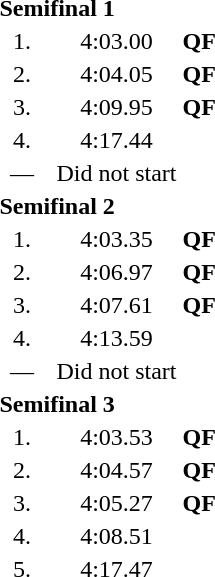<table style="text-align:center">
<tr>
<td colspan=4 align=left><strong>Semifinal 1</strong></td>
</tr>
<tr>
<td width=30>1.</td>
<td align=left></td>
<td width=80>4:03.00</td>
<td><strong>QF</strong></td>
</tr>
<tr>
<td>2.</td>
<td align=left></td>
<td>4:04.05</td>
<td><strong>QF</strong></td>
</tr>
<tr>
<td>3.</td>
<td align=left></td>
<td>4:09.95</td>
<td><strong>QF</strong></td>
</tr>
<tr>
<td>4.</td>
<td align=left></td>
<td>4:17.44</td>
<td></td>
</tr>
<tr>
<td>—</td>
<td align=left></td>
<td>Did not start</td>
<td></td>
</tr>
<tr>
<td colspan=4 align=left><strong>Semifinal 2</strong></td>
</tr>
<tr>
<td>1.</td>
<td align=left></td>
<td>4:03.35</td>
<td><strong>QF</strong></td>
</tr>
<tr>
<td>2.</td>
<td align=left></td>
<td>4:06.97</td>
<td><strong>QF</strong></td>
</tr>
<tr>
<td>3.</td>
<td align=left></td>
<td>4:07.61</td>
<td><strong>QF</strong></td>
</tr>
<tr>
<td>4.</td>
<td align=left></td>
<td>4:13.59</td>
<td></td>
</tr>
<tr>
<td>—</td>
<td align=left></td>
<td>Did not start</td>
<td></td>
</tr>
<tr>
<td colspan=4 align=left><strong>Semifinal 3</strong></td>
</tr>
<tr>
<td>1.</td>
<td align=left></td>
<td>4:03.53</td>
<td><strong>QF</strong></td>
</tr>
<tr>
<td>2.</td>
<td align=left></td>
<td>4:04.57</td>
<td><strong>QF</strong></td>
</tr>
<tr>
<td>3.</td>
<td align=left></td>
<td>4:05.27</td>
<td><strong>QF</strong></td>
</tr>
<tr>
<td>4.</td>
<td align=left></td>
<td>4:08.51</td>
<td></td>
</tr>
<tr>
<td>5.</td>
<td align=left></td>
<td>4:17.47</td>
<td></td>
</tr>
</table>
